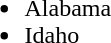<table>
<tr>
<td><br><ul><li>Alabama</li><li>Idaho</li></ul></td>
</tr>
</table>
